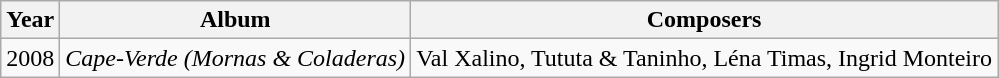<table class="wikitable">
<tr>
<th rowspan="1">Year</th>
<th rowspan="1">Album</th>
<th rowspan="1">Composers</th>
</tr>
<tr>
<td>2008</td>
<td><em>Cape-Verde (Mornas & Coladeras)</em></td>
<td>Val Xalino, Tututa & Taninho, Léna Timas, Ingrid Monteiro</td>
</tr>
</table>
